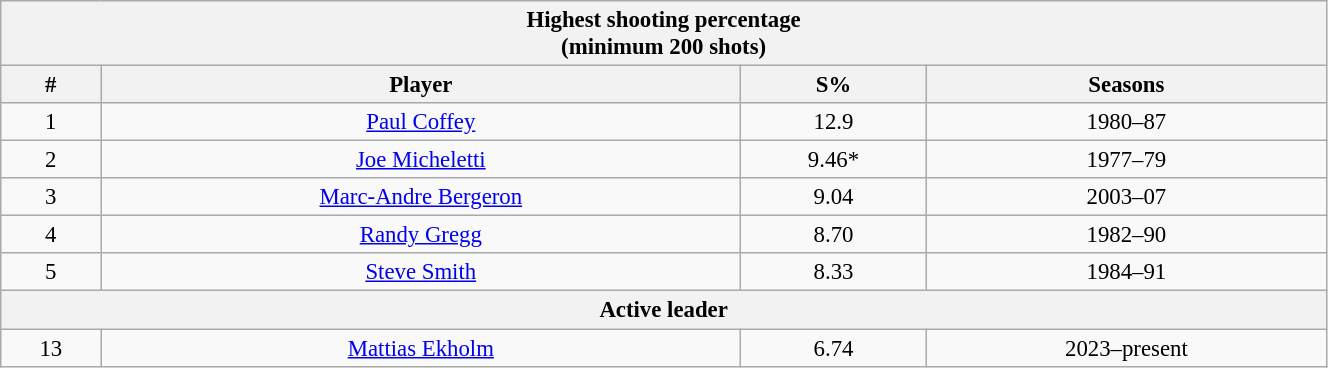<table class="wikitable" style="text-align: center; font-size: 95%" width="70%">
<tr>
<th colspan="4">Highest shooting percentage<br>(minimum 200 shots)</th>
</tr>
<tr>
<th>#</th>
<th>Player</th>
<th>S%</th>
<th>Seasons</th>
</tr>
<tr>
<td>1</td>
<td><a href='#'>Paul Coffey</a></td>
<td>12.9</td>
<td>1980–87</td>
</tr>
<tr>
<td>2</td>
<td><a href='#'>Joe Micheletti</a></td>
<td>9.46*</td>
<td>1977–79</td>
</tr>
<tr>
<td>3</td>
<td><a href='#'>Marc-Andre Bergeron</a></td>
<td>9.04</td>
<td>2003–07</td>
</tr>
<tr>
<td>4</td>
<td><a href='#'>Randy Gregg</a></td>
<td>8.70</td>
<td>1982–90</td>
</tr>
<tr>
<td>5</td>
<td><a href='#'>Steve Smith</a></td>
<td>8.33</td>
<td>1984–91</td>
</tr>
<tr>
<th colspan="4">Active leader</th>
</tr>
<tr>
<td>13</td>
<td><a href='#'>Mattias Ekholm</a></td>
<td>6.74</td>
<td>2023–present</td>
</tr>
</table>
